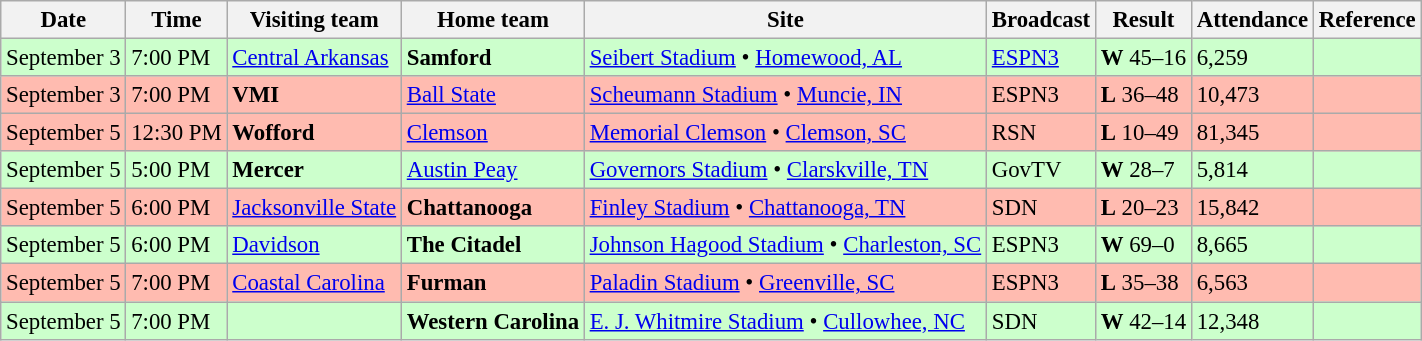<table class="wikitable" style="font-size:95%;">
<tr>
<th>Date</th>
<th>Time</th>
<th>Visiting team</th>
<th>Home team</th>
<th>Site</th>
<th>Broadcast</th>
<th>Result</th>
<th>Attendance</th>
<th class="unsortable">Reference</th>
</tr>
<tr bgcolor=ccffcc>
<td>September 3</td>
<td>7:00 PM</td>
<td><a href='#'>Central Arkansas</a></td>
<td><strong>Samford</strong></td>
<td><a href='#'>Seibert Stadium</a> • <a href='#'>Homewood, AL</a></td>
<td><a href='#'>ESPN3</a></td>
<td><strong>W</strong> 45–16</td>
<td>6,259</td>
<td></td>
</tr>
<tr bgcolor=ffbbb>
<td>September 3</td>
<td>7:00 PM</td>
<td><strong>VMI</strong></td>
<td><a href='#'>Ball State</a></td>
<td><a href='#'>Scheumann Stadium</a> • <a href='#'>Muncie, IN</a></td>
<td>ESPN3</td>
<td><strong>L</strong> 36–48</td>
<td>10,473</td>
<td></td>
</tr>
<tr bgcolor=ffbbb>
<td>September 5</td>
<td>12:30 PM</td>
<td><strong>Wofford</strong></td>
<td><a href='#'>Clemson</a></td>
<td><a href='#'>Memorial Clemson</a> • <a href='#'>Clemson, SC</a></td>
<td>RSN</td>
<td><strong>L</strong> 10–49</td>
<td>81,345</td>
<td></td>
</tr>
<tr bgcolor=ccffcc>
<td>September 5</td>
<td>5:00 PM</td>
<td><strong>Mercer</strong></td>
<td><a href='#'>Austin Peay</a></td>
<td><a href='#'>Governors Stadium</a> • <a href='#'>Clarskville, TN</a></td>
<td>GovTV</td>
<td><strong>W</strong> 28–7</td>
<td>5,814</td>
<td></td>
</tr>
<tr bgcolor=ffbbb>
<td>September 5</td>
<td>6:00 PM</td>
<td><a href='#'>Jacksonville State</a></td>
<td><strong>Chattanooga</strong></td>
<td><a href='#'>Finley Stadium</a> • <a href='#'>Chattanooga, TN</a></td>
<td>SDN</td>
<td><strong>L</strong> 20–23</td>
<td>15,842</td>
<td></td>
</tr>
<tr bgcolor=ccffcc>
<td>September 5</td>
<td>6:00 PM</td>
<td><a href='#'>Davidson</a></td>
<td><strong>The Citadel</strong></td>
<td><a href='#'>Johnson Hagood Stadium</a> • <a href='#'>Charleston, SC</a></td>
<td>ESPN3</td>
<td><strong>W</strong> 69–0</td>
<td>8,665</td>
<td></td>
</tr>
<tr bgcolor=ffbbb>
<td>September 5</td>
<td>7:00 PM</td>
<td><a href='#'>Coastal Carolina</a></td>
<td><strong>Furman</strong></td>
<td><a href='#'>Paladin Stadium</a> • <a href='#'>Greenville, SC</a></td>
<td>ESPN3</td>
<td><strong>L</strong> 35–38</td>
<td>6,563</td>
<td></td>
</tr>
<tr bgcolor=ccffcc>
<td>September 5</td>
<td>7:00 PM</td>
<td></td>
<td><strong>Western Carolina</strong></td>
<td><a href='#'>E. J. Whitmire Stadium</a> • <a href='#'>Cullowhee, NC</a></td>
<td>SDN</td>
<td><strong>W</strong> 42–14</td>
<td>12,348</td>
<td></td>
</tr>
</table>
